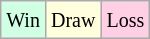<table class="wikitable">
<tr>
<td style="background:#d0ffe3;"><small>Win</small></td>
<td style="background:#ffd;"><small>Draw</small></td>
<td style="background:#ffd0e3;"><small>Loss</small></td>
</tr>
</table>
